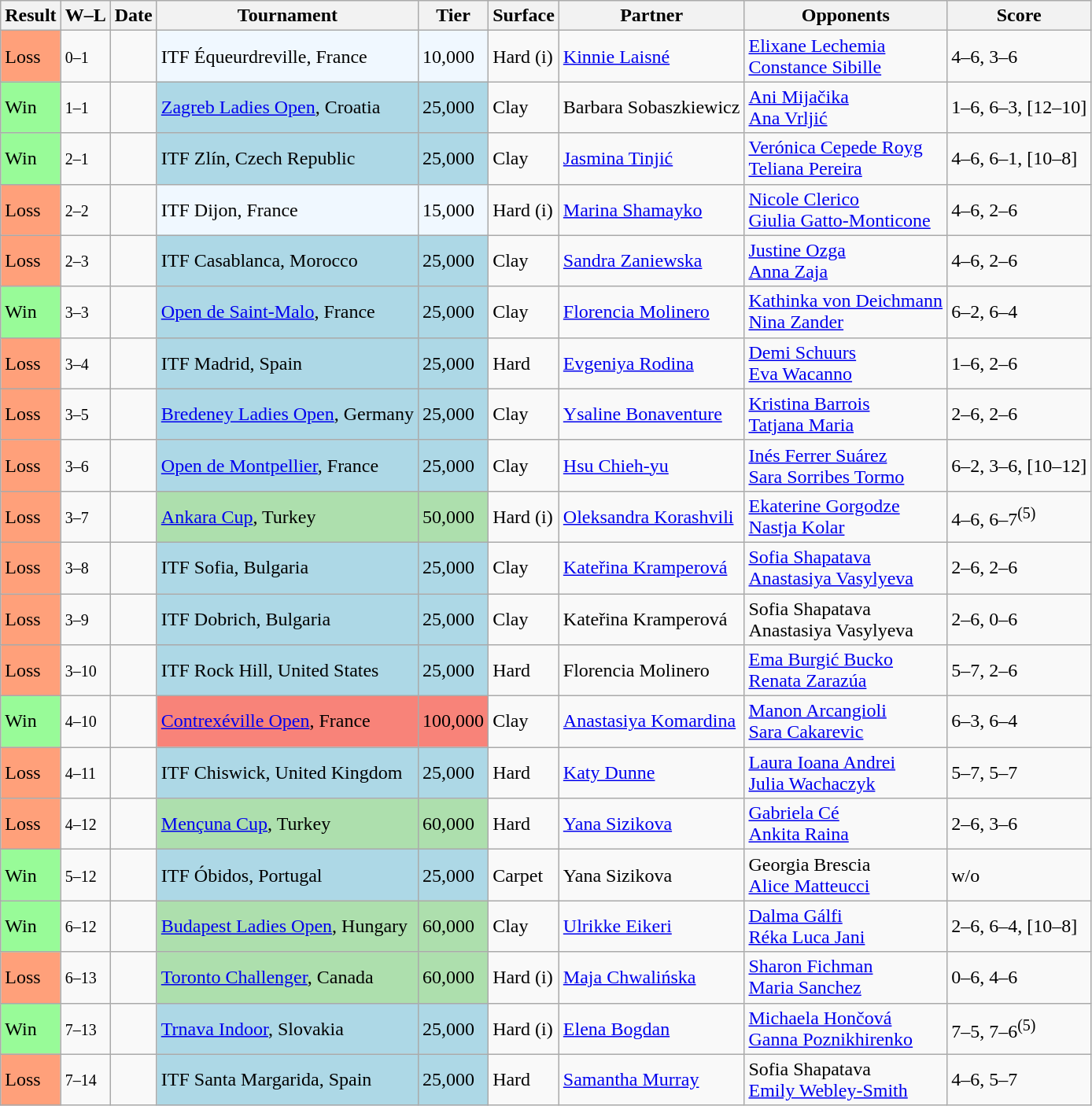<table class="wikitable sortable">
<tr>
<th>Result</th>
<th class="unsortable">W–L</th>
<th>Date</th>
<th>Tournament</th>
<th>Tier</th>
<th>Surface</th>
<th>Partner</th>
<th>Opponents</th>
<th class="unsortable">Score</th>
</tr>
<tr>
<td bgcolor="FFA07A">Loss</td>
<td><small>0–1</small></td>
<td></td>
<td bgcolor="#f0f8ff">ITF Équeurdreville, France</td>
<td bgcolor="#f0f8ff">10,000</td>
<td>Hard (i)</td>
<td> <a href='#'>Kinnie Laisné</a></td>
<td> <a href='#'>Elixane Lechemia</a> <br>  <a href='#'>Constance Sibille</a></td>
<td>4–6, 3–6</td>
</tr>
<tr>
<td bgcolor="98FB98">Win</td>
<td><small>1–1</small></td>
<td></td>
<td bgcolor="lightblue"><a href='#'>Zagreb Ladies Open</a>, Croatia</td>
<td bgcolor="lightblue">25,000</td>
<td>Clay</td>
<td> Barbara Sobaszkiewicz</td>
<td> <a href='#'>Ani Mijačika</a> <br>  <a href='#'>Ana Vrljić</a></td>
<td>1–6, 6–3, [12–10]</td>
</tr>
<tr>
<td bgcolor="98FB98">Win</td>
<td><small>2–1</small></td>
<td></td>
<td bgcolor="lightblue">ITF Zlín, Czech Republic</td>
<td bgcolor="lightblue">25,000</td>
<td>Clay</td>
<td> <a href='#'>Jasmina Tinjić</a></td>
<td> <a href='#'>Verónica Cepede Royg</a> <br>  <a href='#'>Teliana Pereira</a></td>
<td>4–6, 6–1, [10–8]</td>
</tr>
<tr>
<td bgcolor="FFA07A">Loss</td>
<td><small>2–2</small></td>
<td></td>
<td style="background:#f0f8ff;">ITF Dijon, France</td>
<td style="background:#f0f8ff;">15,000</td>
<td>Hard (i)</td>
<td> <a href='#'>Marina Shamayko</a></td>
<td> <a href='#'>Nicole Clerico</a> <br>  <a href='#'>Giulia Gatto-Monticone</a></td>
<td>4–6, 2–6</td>
</tr>
<tr>
<td bgcolor="FFA07A">Loss</td>
<td><small>2–3</small></td>
<td></td>
<td bgcolor="lightblue">ITF Casablanca, Morocco</td>
<td bgcolor="lightblue">25,000</td>
<td>Clay</td>
<td> <a href='#'>Sandra Zaniewska</a></td>
<td> <a href='#'>Justine Ozga</a> <br>  <a href='#'>Anna Zaja</a></td>
<td>4–6, 2–6</td>
</tr>
<tr>
<td bgcolor="98FB98">Win</td>
<td><small>3–3</small></td>
<td></td>
<td bgcolor="lightblue"><a href='#'>Open de Saint-Malo</a>, France</td>
<td bgcolor="lightblue">25,000</td>
<td>Clay</td>
<td> <a href='#'>Florencia Molinero</a></td>
<td> <a href='#'>Kathinka von Deichmann</a> <br>  <a href='#'>Nina Zander</a></td>
<td>6–2, 6–4</td>
</tr>
<tr>
<td bgcolor="FFA07A">Loss</td>
<td><small>3–4</small></td>
<td></td>
<td bgcolor="lightblue">ITF Madrid, Spain</td>
<td bgcolor="lightblue">25,000</td>
<td>Hard</td>
<td> <a href='#'>Evgeniya Rodina</a></td>
<td> <a href='#'>Demi Schuurs</a> <br>  <a href='#'>Eva Wacanno</a></td>
<td>1–6, 2–6</td>
</tr>
<tr>
<td bgcolor="FFA07A">Loss</td>
<td><small>3–5</small></td>
<td></td>
<td bgcolor="lightblue"><a href='#'>Bredeney Ladies Open</a>, Germany</td>
<td bgcolor="lightblue">25,000</td>
<td>Clay</td>
<td> <a href='#'>Ysaline Bonaventure</a></td>
<td> <a href='#'>Kristina Barrois</a> <br>  <a href='#'>Tatjana Maria</a></td>
<td>2–6, 2–6</td>
</tr>
<tr>
<td bgcolor="FFA07A">Loss</td>
<td><small>3–6</small></td>
<td></td>
<td bgcolor="lightblue"><a href='#'>Open de Montpellier</a>, France</td>
<td bgcolor="lightblue">25,000</td>
<td>Clay</td>
<td> <a href='#'>Hsu Chieh-yu</a></td>
<td> <a href='#'>Inés Ferrer Suárez</a> <br>  <a href='#'>Sara Sorribes Tormo</a></td>
<td>6–2, 3–6, [10–12]</td>
</tr>
<tr>
<td bgcolor="FFA07A">Loss</td>
<td><small>3–7</small></td>
<td></td>
<td bgcolor="#addfad"><a href='#'>Ankara Cup</a>, Turkey</td>
<td bgcolor="#addfad">50,000</td>
<td>Hard (i)</td>
<td> <a href='#'>Oleksandra Korashvili</a></td>
<td> <a href='#'>Ekaterine Gorgodze</a> <br>  <a href='#'>Nastja Kolar</a></td>
<td>4–6, 6–7<sup>(5)</sup></td>
</tr>
<tr>
<td bgcolor="FFA07A">Loss</td>
<td><small>3–8</small></td>
<td></td>
<td bgcolor="lightblue">ITF Sofia, Bulgaria</td>
<td bgcolor="lightblue">25,000</td>
<td>Clay</td>
<td> <a href='#'>Kateřina Kramperová</a></td>
<td> <a href='#'>Sofia Shapatava</a> <br>  <a href='#'>Anastasiya Vasylyeva</a></td>
<td>2–6, 2–6</td>
</tr>
<tr>
<td bgcolor="FFA07A">Loss</td>
<td><small>3–9</small></td>
<td></td>
<td bgcolor="lightblue">ITF Dobrich, Bulgaria</td>
<td bgcolor="lightblue">25,000</td>
<td>Clay</td>
<td> Kateřina Kramperová</td>
<td> Sofia Shapatava <br>  Anastasiya Vasylyeva</td>
<td>2–6, 0–6</td>
</tr>
<tr>
<td bgcolor="FFA07A">Loss</td>
<td><small>3–10</small></td>
<td></td>
<td style="background:lightblue;">ITF Rock Hill, United States</td>
<td bgcolor="lightblue">25,000</td>
<td>Hard</td>
<td> Florencia Molinero</td>
<td> <a href='#'>Ema Burgić Bucko</a> <br>  <a href='#'>Renata Zarazúa</a></td>
<td>5–7, 2–6</td>
</tr>
<tr>
<td bgcolor="98FB98">Win</td>
<td><small>4–10</small></td>
<td><a href='#'></a></td>
<td style="background:#f88379;"><a href='#'>Contrexéville Open</a>, France</td>
<td style="background:#f88379;">100,000</td>
<td>Clay</td>
<td> <a href='#'>Anastasiya Komardina</a></td>
<td> <a href='#'>Manon Arcangioli</a> <br>  <a href='#'>Sara Cakarevic</a></td>
<td>6–3, 6–4</td>
</tr>
<tr>
<td style="background:#ffa07a;">Loss</td>
<td><small>4–11</small></td>
<td></td>
<td style="background:lightblue;">ITF Chiswick, United Kingdom</td>
<td bgcolor="lightblue">25,000</td>
<td>Hard</td>
<td> <a href='#'>Katy Dunne</a></td>
<td> <a href='#'>Laura Ioana Andrei</a> <br>  <a href='#'>Julia Wachaczyk</a></td>
<td>5–7, 5–7</td>
</tr>
<tr>
<td style="background:#ffa07a;">Loss</td>
<td><small>4–12</small></td>
<td><a href='#'></a></td>
<td bgcolor="#addfad"><a href='#'>Mençuna Cup</a>, Turkey</td>
<td style="background:#addfad;">60,000</td>
<td>Hard</td>
<td> <a href='#'>Yana Sizikova</a></td>
<td> <a href='#'>Gabriela Cé</a> <br>  <a href='#'>Ankita Raina</a></td>
<td>2–6, 3–6</td>
</tr>
<tr>
<td bgcolor="98FB98">Win</td>
<td><small>5–12</small></td>
<td></td>
<td style="background:lightblue;">ITF Óbidos, Portugal</td>
<td bgcolor="lightblue">25,000</td>
<td>Carpet</td>
<td> Yana Sizikova</td>
<td> Georgia Brescia <br>  <a href='#'>Alice Matteucci</a></td>
<td>w/o</td>
</tr>
<tr>
<td bgcolor="98FB98">Win</td>
<td><small>6–12</small></td>
<td><a href='#'></a></td>
<td style="background:#addfad;"><a href='#'>Budapest Ladies Open</a>, Hungary</td>
<td style="background:#addfad;">60,000</td>
<td>Clay</td>
<td> <a href='#'>Ulrikke Eikeri</a></td>
<td> <a href='#'>Dalma Gálfi</a> <br>  <a href='#'>Réka Luca Jani</a></td>
<td>2–6, 6–4, [10–8]</td>
</tr>
<tr>
<td style="background:#ffa07a;">Loss</td>
<td><small>6–13</small></td>
<td><a href='#'></a></td>
<td style="background:#addfad;"><a href='#'>Toronto Challenger</a>, Canada</td>
<td style="background:#addfad;">60,000</td>
<td>Hard (i)</td>
<td> <a href='#'>Maja Chwalińska</a></td>
<td> <a href='#'>Sharon Fichman</a> <br>  <a href='#'>Maria Sanchez</a></td>
<td>0–6, 4–6</td>
</tr>
<tr>
<td bgcolor="98FB98">Win</td>
<td><small>7–13</small></td>
<td></td>
<td style="background:lightblue;"><a href='#'>Trnava Indoor</a>, Slovakia</td>
<td bgcolor="lightblue">25,000</td>
<td>Hard (i)</td>
<td> <a href='#'>Elena Bogdan</a></td>
<td> <a href='#'>Michaela Hončová</a> <br>  <a href='#'>Ganna Poznikhirenko</a></td>
<td>7–5, 7–6<sup>(5)</sup></td>
</tr>
<tr>
<td style="background:#ffa07a;">Loss</td>
<td><small>7–14</small></td>
<td></td>
<td style="background:lightblue;">ITF Santa Margarida, Spain</td>
<td bgcolor="lightblue">25,000</td>
<td>Hard</td>
<td> <a href='#'>Samantha Murray</a></td>
<td> Sofia Shapatava <br>  <a href='#'>Emily Webley-Smith</a></td>
<td>4–6, 5–7</td>
</tr>
</table>
